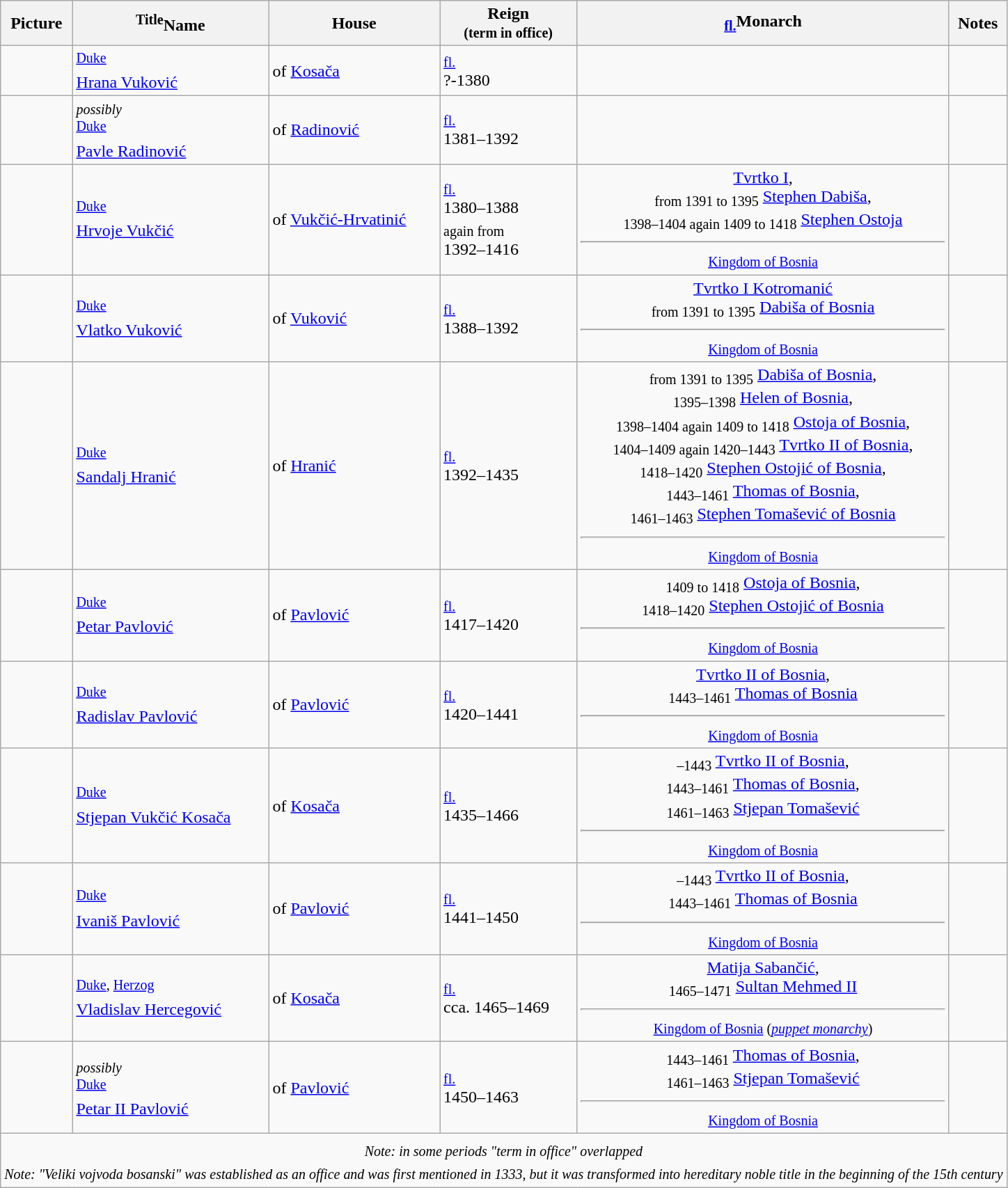<table class="wikitable">
<tr>
<th>Picture</th>
<th><sup>Title</sup>Name</th>
<th>House</th>
<th>Reign<br><small>(term in office)</small></th>
<th><sub><a href='#'>fl.</a></sub>Monarch</th>
<th>Notes</th>
</tr>
<tr>
<td></td>
<td><sup><a href='#'>Duke</a></sup><br><a href='#'>Hrana Vuković</a></td>
<td>of <a href='#'>Kosača</a></td>
<td><small><a href='#'>fl.</a></small><br> ?-1380</td>
<td></td>
<td></td>
</tr>
<tr>
<td></td>
<td><small><em>possibly</em></small><br><sup><a href='#'>Duke</a></sup><br><a href='#'>Pavle Radinović</a></td>
<td>of <a href='#'>Radinović</a></td>
<td><small><a href='#'>fl.</a></small><br> 1381–1392</td>
<td></td>
<td></td>
</tr>
<tr>
<td></td>
<td><sup><a href='#'>Duke</a></sup><br><a href='#'>Hrvoje Vukčić</a></td>
<td>of <a href='#'>Vukčić-Hrvatinić</a></td>
<td><small><a href='#'>fl.</a></small><br> 1380–1388 <br> <sub>again from</sub><br> 1392–1416</td>
<td style="text-align:center;"><a href='#'>Tvrtko I</a>,<br> <sub>from 1391 to 1395</sub> <a href='#'>Stephen Dabiša</a>,<br><sub>1398–1404 again 1409 to 1418</sub> <a href='#'>Stephen Ostoja</a><hr><small><a href='#'>Kingdom of Bosnia</a></small></td>
<td></td>
</tr>
<tr>
<td></td>
<td><sup><a href='#'>Duke</a></sup><br><a href='#'>Vlatko Vuković</a></td>
<td>of <a href='#'>Vuković</a></td>
<td><small><a href='#'>fl.</a></small><br> 1388–1392</td>
<td style="text-align:center;"><a href='#'>Tvrtko I Kotromanić</a><br><sub>from 1391 to 1395</sub> <a href='#'>Dabiša of Bosnia</a><hr><small><a href='#'>Kingdom of Bosnia</a></small></td>
<td></td>
</tr>
<tr>
<td></td>
<td><sup><a href='#'>Duke</a></sup><br><a href='#'>Sandalj Hranić</a></td>
<td>of <a href='#'>Hranić</a></td>
<td><small><a href='#'>fl.</a></small><br> 1392–1435</td>
<td style="text-align:center;"><sub>from 1391 to 1395</sub> <a href='#'>Dabiša of Bosnia</a>,<br><sub>1395–1398</sub> <a href='#'>Helen of Bosnia</a>,<br><sub>1398–1404 again 1409 to 1418</sub> <a href='#'>Ostoja of Bosnia</a>,<br><sub>1404–1409 again 1420–1443</sub> <a href='#'>Tvrtko II of Bosnia</a>,<br><sub>1418–1420</sub> <a href='#'>Stephen Ostojić of Bosnia</a>,<br><sub>1443–1461</sub> <a href='#'>Thomas of Bosnia</a>,<br><sub>1461–1463</sub> <a href='#'>Stephen Tomašević of Bosnia</a> <hr><small><a href='#'>Kingdom of Bosnia</a></small></td>
<td></td>
</tr>
<tr>
<td></td>
<td><sup><a href='#'>Duke</a></sup><br><a href='#'>Petar Pavlović</a></td>
<td>of <a href='#'>Pavlović</a></td>
<td><small><a href='#'>fl.</a></small><br> 1417–1420</td>
<td style="text-align:center;"><sub>1409 to 1418</sub> <a href='#'>Ostoja of Bosnia</a>,<br><sub>1418–1420</sub> <a href='#'>Stephen Ostojić of Bosnia</a><hr><small><a href='#'>Kingdom of Bosnia</a></small></td>
<td></td>
</tr>
<tr>
<td></td>
<td><sup><a href='#'>Duke</a></sup><br><a href='#'>Radislav Pavlović</a></td>
<td>of <a href='#'>Pavlović</a></td>
<td><small><a href='#'>fl.</a></small><br> 1420–1441</td>
<td style="text-align:center;"><a href='#'>Tvrtko II of Bosnia</a>,<br><sub>1443–1461</sub> <a href='#'>Thomas of Bosnia</a> <hr><small><a href='#'>Kingdom of Bosnia</a></small></td>
<td></td>
</tr>
<tr>
<td></td>
<td><sup><a href='#'>Duke</a></sup><br><a href='#'>Stjepan Vukčić Kosača</a></td>
<td>of <a href='#'>Kosača</a></td>
<td><small><a href='#'>fl.</a></small><br> 1435–1466</td>
<td style="text-align:center;"><sub>–1443</sub> <a href='#'>Tvrtko II of Bosnia</a>,<br><sub>1443–1461</sub> <a href='#'>Thomas of Bosnia</a>,<br><sub>1461–1463</sub> <a href='#'>Stjepan Tomašević</a> <hr><small><a href='#'>Kingdom of Bosnia</a></small></td>
<td></td>
</tr>
<tr>
<td></td>
<td><sup><a href='#'>Duke</a></sup><br><a href='#'>Ivaniš Pavlović</a></td>
<td>of <a href='#'>Pavlović</a></td>
<td><small><a href='#'>fl.</a></small><br> 1441–1450</td>
<td style="text-align:center;"><sub>–1443</sub> <a href='#'>Tvrtko II of Bosnia</a>,<br><sub>1443–1461</sub> <a href='#'>Thomas of Bosnia</a> <hr><small><a href='#'>Kingdom of Bosnia</a></small></td>
<td></td>
</tr>
<tr>
<td></td>
<td><sup><a href='#'>Duke</a>, <a href='#'>Herzog</a></sup><br><a href='#'>Vladislav Hercegović</a></td>
<td>of <a href='#'>Kosača</a></td>
<td><small><a href='#'>fl.</a></small><br> cca. 1465–1469</td>
<td style="text-align:center;"><a href='#'>Matija Sabančić</a>,<br><sub>1465–1471</sub> <a href='#'>Sultan Mehmed II</a> <hr><small><a href='#'>Kingdom of Bosnia</a> (<em><a href='#'>puppet monarchy</a></em>)</small></td>
<td></td>
</tr>
<tr>
<td></td>
<td><small><em>possibly</em></small><br> <sup><a href='#'>Duke</a></sup><br><a href='#'>Petar II Pavlović</a></td>
<td>of <a href='#'>Pavlović</a></td>
<td><small><a href='#'>fl.</a></small><br> 1450–1463</td>
<td style="text-align:center;"><sub>1443–1461</sub> <a href='#'>Thomas of Bosnia</a>,<br><sub>1461–1463</sub> <a href='#'>Stjepan Tomašević</a> <hr><small><a href='#'>Kingdom of Bosnia</a></small></td>
<td></td>
</tr>
<tr>
<td colspan="6" align=center><sub><em>Note: in some periods "term in office" overlapped</em></sub><br><sub><em>Note: "Veliki vojvoda bosanski"  was established as an office and was first mentioned in 1333, but it was transformed into hereditary noble title in the beginning of the 15th century</em></sub></td>
</tr>
</table>
